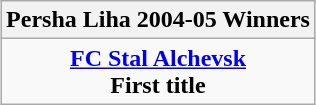<table class="wikitable" style="text-align: center; margin: 0 auto;">
<tr>
<th>Persha Liha 2004-05 Winners</th>
</tr>
<tr>
<td><strong><a href='#'>FC Stal Alchevsk</a></strong><br><strong>First title</strong></td>
</tr>
</table>
